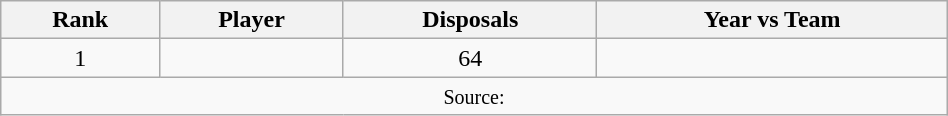<table class="wikitable" style="text-align:center; width:50%;">
<tr>
<th>Rank</th>
<th>Player</th>
<th>Disposals</th>
<th>Year vs Team</th>
</tr>
<tr>
<td rowspan=1>1</td>
<td></td>
<td>64</td>
<td></td>
</tr>
<tr>
<td colspan=7><small>Source:</small></td>
</tr>
</table>
